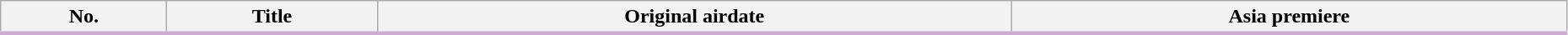<table class="wikitable" width="98%" style="background: #FFF;">
<tr style="border-bottom: 3px solid #cfabd2">
<th>No.</th>
<th>Title</th>
<th>Original airdate</th>
<th>Asia premiere<br>






















</th>
</tr>
</table>
